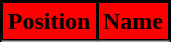<table class="wikitable sortable">
<tr>
<th style="background:#FF0000; color:#000000; border:2px solid #000000;" scope="col">Position</th>
<th style="background:#FF0000; color:#000000; border:2px solid #000000;" scope="col">Name</th>
</tr>
<tr>
</tr>
</table>
